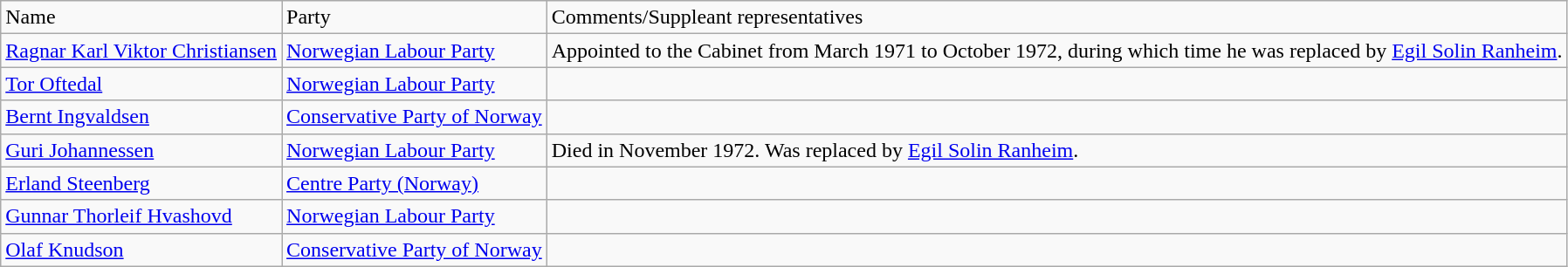<table class="wikitable">
<tr>
<td>Name</td>
<td>Party</td>
<td>Comments/Suppleant representatives</td>
</tr>
<tr>
<td><a href='#'>Ragnar Karl Viktor Christiansen</a></td>
<td><a href='#'>Norwegian Labour Party</a></td>
<td>Appointed to the Cabinet from March 1971 to October 1972, during which time he was replaced by <a href='#'>Egil Solin Ranheim</a>.</td>
</tr>
<tr>
<td><a href='#'>Tor Oftedal</a></td>
<td><a href='#'>Norwegian Labour Party</a></td>
<td></td>
</tr>
<tr>
<td><a href='#'>Bernt Ingvaldsen</a></td>
<td><a href='#'>Conservative Party of Norway</a></td>
<td></td>
</tr>
<tr>
<td><a href='#'>Guri Johannessen</a></td>
<td><a href='#'>Norwegian Labour Party</a></td>
<td>Died in November 1972. Was replaced by <a href='#'>Egil Solin Ranheim</a>.</td>
</tr>
<tr>
<td><a href='#'>Erland Steenberg</a></td>
<td><a href='#'>Centre Party (Norway)</a></td>
<td></td>
</tr>
<tr>
<td><a href='#'>Gunnar Thorleif Hvashovd</a></td>
<td><a href='#'>Norwegian Labour Party</a></td>
<td></td>
</tr>
<tr>
<td><a href='#'>Olaf Knudson</a></td>
<td><a href='#'>Conservative Party of Norway</a></td>
<td></td>
</tr>
</table>
